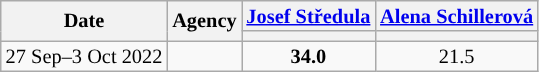<table class="wikitable" style=text-align:center;font-size:85%;line-height:14px;">
<tr>
<th rowspan="2">Date</th>
<th rowspan="2">Agency</th>
<th><a href='#'>Josef Středula</a></th>
<th><a href='#'>Alena Schillerová</a></th>
</tr>
<tr>
<th style="background:"></th>
<th style="background:"></th>
</tr>
<tr>
<td>27 Sep–3 Oct 2022</td>
<td></td>
<td><strong>34.0</strong></td>
<td>21.5</td>
</tr>
</table>
